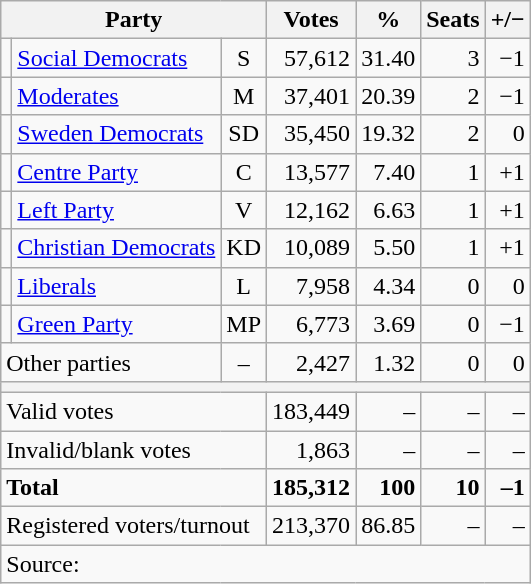<table class=wikitable style=text-align:right>
<tr>
<th colspan=3>Party</th>
<th>Votes</th>
<th>%</th>
<th>Seats</th>
<th>+/−</th>
</tr>
<tr>
<td bgcolor=></td>
<td align=left><a href='#'>Social Democrats</a></td>
<td align=center>S</td>
<td>57,612</td>
<td>31.40</td>
<td>3</td>
<td>−1</td>
</tr>
<tr>
<td bgcolor=></td>
<td align=left><a href='#'>Moderates</a></td>
<td align=center>M</td>
<td>37,401</td>
<td>20.39</td>
<td>2</td>
<td>−1</td>
</tr>
<tr>
<td bgcolor=></td>
<td align=left><a href='#'>Sweden Democrats</a></td>
<td align=center>SD</td>
<td>35,450</td>
<td>19.32</td>
<td>2</td>
<td>0</td>
</tr>
<tr>
<td bgcolor=></td>
<td align=left><a href='#'>Centre Party</a></td>
<td align=center>C</td>
<td>13,577</td>
<td>7.40</td>
<td>1</td>
<td>+1</td>
</tr>
<tr>
<td bgcolor=></td>
<td align=left><a href='#'>Left Party</a></td>
<td align=center>V</td>
<td>12,162</td>
<td>6.63</td>
<td>1</td>
<td>+1</td>
</tr>
<tr>
<td bgcolor=></td>
<td align=left><a href='#'>Christian Democrats</a></td>
<td align=center>KD</td>
<td>10,089</td>
<td>5.50</td>
<td>1</td>
<td>+1</td>
</tr>
<tr>
<td bgcolor=></td>
<td align=left><a href='#'>Liberals</a></td>
<td align=center>L</td>
<td>7,958</td>
<td>4.34</td>
<td>0</td>
<td>0</td>
</tr>
<tr>
<td bgcolor=></td>
<td align=left><a href='#'>Green Party</a></td>
<td align=center>MP</td>
<td>6,773</td>
<td>3.69</td>
<td>0</td>
<td>−1</td>
</tr>
<tr>
<td align=left colspan=2>Other parties</td>
<td align=center>–</td>
<td>2,427</td>
<td>1.32</td>
<td>0</td>
<td>0</td>
</tr>
<tr>
<th colspan=7></th>
</tr>
<tr>
<td align=left colspan=3>Valid votes</td>
<td>183,449</td>
<td>–</td>
<td>–</td>
<td>–</td>
</tr>
<tr>
<td align=left colspan=3>Invalid/blank votes</td>
<td>1,863</td>
<td>–</td>
<td>–</td>
<td>–</td>
</tr>
<tr>
<td align=left colspan=3><strong>Total</strong></td>
<td><strong>185,312</strong></td>
<td><strong>100</strong></td>
<td><strong>10</strong></td>
<td><strong>–1</strong></td>
</tr>
<tr>
<td align=left colspan=3>Registered voters/turnout</td>
<td>213,370</td>
<td>86.85</td>
<td>–</td>
<td>–</td>
</tr>
<tr>
<td colspan=7 align=left>Source: </td>
</tr>
</table>
